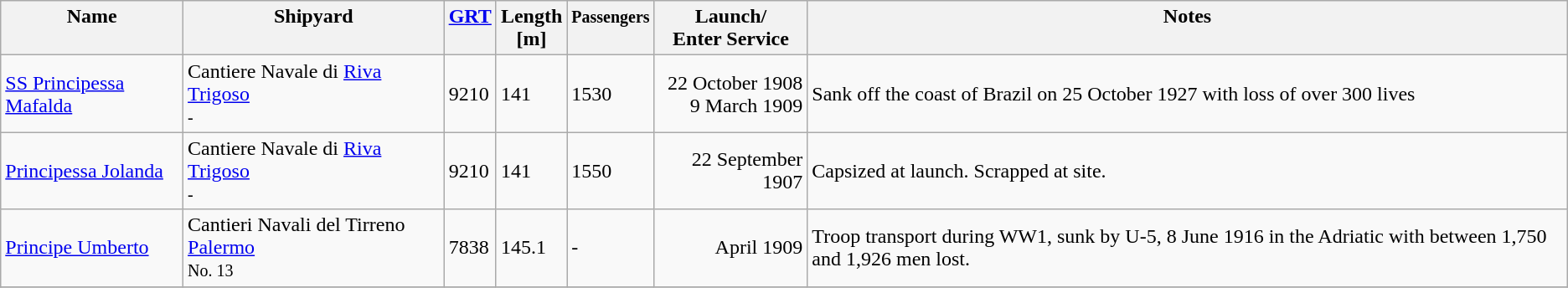<table class="wikitable -right toptextcells">
<tr>
<th valign="top">Name</th>
<th valign="top">Shipyard</th>
<th valign="top"><a href='#'>GRT</a></th>
<th>Length<br>[m]</th>
<th valign="top"><small> Passengers</small></th>
<th>Launch/ <br>Enter Service</th>
<th valign="top">Notes</th>
</tr>
<tr>
<td><a href='#'>SS Principessa Mafalda</a></td>
<td>Cantiere Navale di <a href='#'>Riva Trigoso</a><br><small> - </small></td>
<td>9210</td>
<td>141</td>
<td>1530</td>
<td style="text-align:right;">22 October 1908<br>9 March 1909</td>
<td>Sank off the coast of Brazil on 25 October 1927 with loss of over 300 lives</td>
</tr>
<tr>
<td><a href='#'>Principessa Jolanda</a></td>
<td>Cantiere Navale di <a href='#'>Riva Trigoso</a><br><small> - </small></td>
<td>9210</td>
<td>141</td>
<td>1550</td>
<td style="text-align:right;">22 September 1907</td>
<td>Capsized at launch. Scrapped at site.</td>
</tr>
<tr>
<td><a href='#'>Principe Umberto</a></td>
<td>Cantieri Navali del Tirreno <a href='#'>Palermo</a><br><small> No. 13 </small></td>
<td>7838</td>
<td>145.1</td>
<td>-</td>
<td style="text-align:right;">April 1909</td>
<td>Troop transport during WW1, sunk by U-5, 8 June 1916 in the Adriatic with between 1,750 and 1,926 men lost.</td>
</tr>
<tr>
</tr>
</table>
